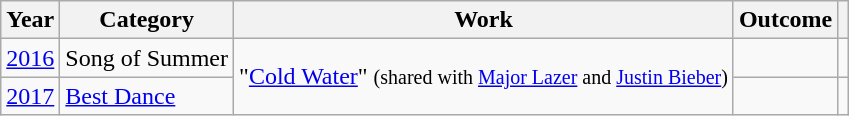<table class="wikitable Sortable">
<tr>
<th>Year</th>
<th>Category</th>
<th>Work</th>
<th>Outcome</th>
<th></th>
</tr>
<tr>
<td><a href='#'>2016</a></td>
<td>Song of Summer</td>
<td rowspan="2">"<a href='#'>Cold Water</a>" <small>(shared with <a href='#'>Major Lazer</a> and <a href='#'>Justin Bieber</a>)</small></td>
<td></td>
<td></td>
</tr>
<tr>
<td><a href='#'>2017</a></td>
<td><a href='#'>Best Dance</a></td>
<td></td>
<td></td>
</tr>
</table>
